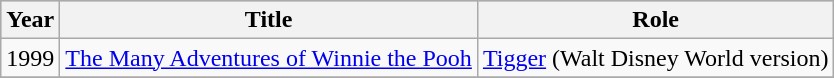<table class="wikitable">
<tr style="background:#b0c4de; text-align:center;">
<th>Year</th>
<th>Title</th>
<th>Role</th>
</tr>
<tr>
<td>1999</td>
<td><a href='#'>The Many Adventures of Winnie the Pooh</a></td>
<td><a href='#'>Tigger</a> (Walt Disney World version)</td>
</tr>
<tr>
</tr>
</table>
